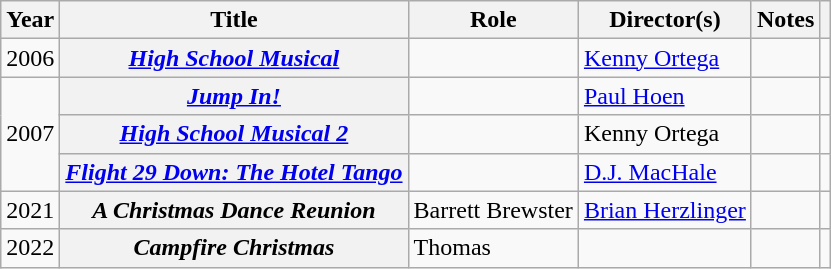<table class="wikitable plainrowheaders sortable">
<tr>
<th scope="col">Year</th>
<th scope="col">Title</th>
<th scope="col">Role</th>
<th scope="col">Director(s)</th>
<th scope="col">Notes</th>
<th scope="col" class="unsortable"></th>
</tr>
<tr>
<td>2006</td>
<th scope="row"><em><a href='#'>High School Musical</a></em></th>
<td></td>
<td><a href='#'>Kenny Ortega</a></td>
<td></td>
<td style="text-align: center;;"></td>
</tr>
<tr>
<td rowspan="3">2007</td>
<th scope="row"><em><a href='#'>Jump In!</a></em></th>
<td></td>
<td><a href='#'>Paul Hoen</a></td>
<td></td>
<td style="text-align: center;;"></td>
</tr>
<tr>
<th scope="row"><em><a href='#'>High School Musical 2</a></em></th>
<td></td>
<td>Kenny Ortega</td>
<td></td>
<td style="text-align: center;;"></td>
</tr>
<tr>
<th scope="row"><em><a href='#'>Flight 29 Down: The Hotel Tango</a></em></th>
<td></td>
<td><a href='#'>D.J. MacHale</a></td>
<td></td>
<td style="text-align: center;;"></td>
</tr>
<tr>
<td>2021</td>
<th scope="row"><em>A Christmas Dance Reunion</em></th>
<td>Barrett Brewster</td>
<td><a href='#'>Brian Herzlinger</a></td>
<td></td>
<td style="text-align: center;;"></td>
</tr>
<tr>
<td>2022</td>
<th scope="row"><em>Campfire Christmas</em></th>
<td>Thomas</td>
<td></td>
<td></td>
<td style="text-align: center;;"></td>
</tr>
</table>
